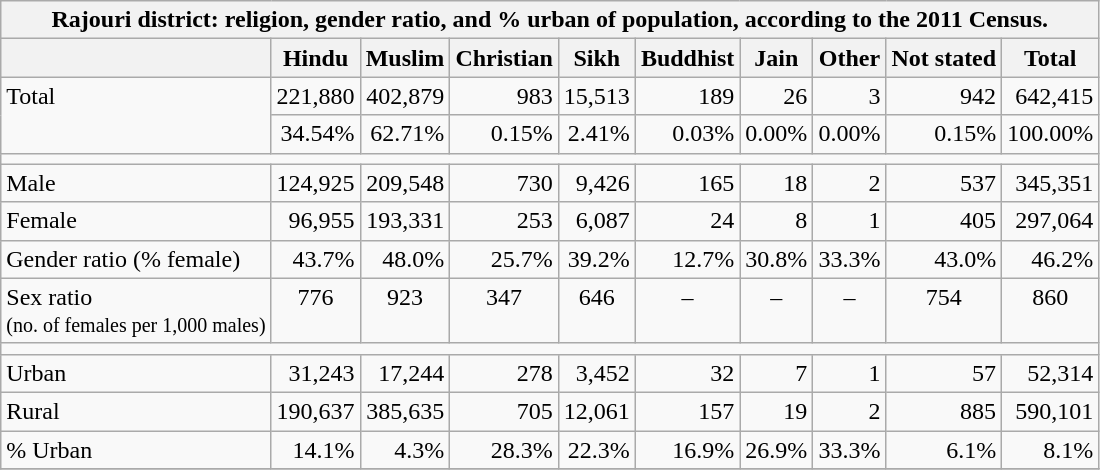<table class="wikitable mw-collapsible mw-collapsed">
<tr>
<th colspan=10>Rajouri district: religion, gender ratio, and % urban of population, according to the 2011 Census.</th>
</tr>
<tr style="vertical-align:top;">
<th></th>
<th>Hindu</th>
<th>Muslim</th>
<th>Christian</th>
<th>Sikh</th>
<th>Buddhist</th>
<th>Jain</th>
<th>Other</th>
<th>Not stated</th>
<th>Total</th>
</tr>
<tr style="vertical-align:top;text-align:right;">
<td rowspan=2 style="text-align:left;">Total</td>
<td>221,880</td>
<td>402,879</td>
<td>983</td>
<td>15,513</td>
<td>189</td>
<td>26</td>
<td>3</td>
<td>942</td>
<td>642,415</td>
</tr>
<tr style="vertical-align:top;text-align:right;">
<td>34.54%</td>
<td>62.71%</td>
<td>0.15%</td>
<td>2.41%</td>
<td>0.03%</td>
<td>0.00%</td>
<td>0.00%</td>
<td>0.15%</td>
<td>100.00%</td>
</tr>
<tr>
<td colspan=10></td>
</tr>
<tr style="vertical-align:top;text-align:right;">
<td style="text-align:left;">Male</td>
<td>124,925</td>
<td>209,548</td>
<td>730</td>
<td>9,426</td>
<td>165</td>
<td>18</td>
<td>2</td>
<td>537</td>
<td>345,351</td>
</tr>
<tr style="vertical-align:top;text-align:right;">
<td style="text-align:left;">Female</td>
<td>96,955</td>
<td>193,331</td>
<td>253</td>
<td>6,087</td>
<td>24</td>
<td>8</td>
<td>1</td>
<td>405</td>
<td>297,064</td>
</tr>
<tr style="vertical-align:top;text-align:right;">
<td style="text-align:left;">Gender ratio (% female)</td>
<td>43.7%</td>
<td>48.0%</td>
<td>25.7%</td>
<td>39.2%</td>
<td>12.7%</td>
<td>30.8%</td>
<td>33.3%</td>
<td>43.0%</td>
<td>46.2%</td>
</tr>
<tr style="vertical-align:top;text-align:center;">
<td style="text-align:left;">Sex ratio <br><small>(no. of females per 1,000 males)</small></td>
<td>776</td>
<td>923</td>
<td>347</td>
<td>646</td>
<td>–</td>
<td>–</td>
<td>–</td>
<td>754</td>
<td>860</td>
</tr>
<tr>
<td colspan=10></td>
</tr>
<tr style="vertical-align:top;text-align:right;">
<td style="text-align:left;">Urban</td>
<td>31,243</td>
<td>17,244</td>
<td>278</td>
<td>3,452</td>
<td>32</td>
<td>7</td>
<td>1</td>
<td>57</td>
<td>52,314</td>
</tr>
<tr style="vertical-align:top;text-align:right;">
<td style="text-align:left;">Rural</td>
<td>190,637</td>
<td>385,635</td>
<td>705</td>
<td>12,061</td>
<td>157</td>
<td>19</td>
<td>2</td>
<td>885</td>
<td>590,101</td>
</tr>
<tr style="vertical-align:top;text-align:right;">
<td style="text-align:left;">% Urban</td>
<td>14.1%</td>
<td>4.3%</td>
<td>28.3%</td>
<td>22.3%</td>
<td>16.9%</td>
<td>26.9%</td>
<td>33.3%</td>
<td>6.1%</td>
<td>8.1%</td>
</tr>
<tr>
</tr>
</table>
